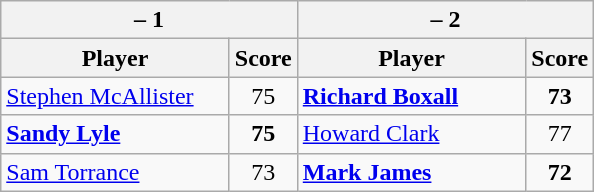<table class=wikitable>
<tr>
<th colspan=2> – 1</th>
<th colspan=2> – 2</th>
</tr>
<tr>
<th width=145>Player</th>
<th>Score</th>
<th width=145>Player</th>
<th>Score</th>
</tr>
<tr>
<td><a href='#'>Stephen McAllister</a></td>
<td align=center>75</td>
<td><strong><a href='#'>Richard Boxall</a></strong></td>
<td align=center><strong>73</strong></td>
</tr>
<tr>
<td><strong><a href='#'>Sandy Lyle</a></strong></td>
<td align=center><strong>75</strong></td>
<td><a href='#'>Howard Clark</a></td>
<td align=center>77</td>
</tr>
<tr>
<td><a href='#'>Sam Torrance</a></td>
<td align=center>73</td>
<td><strong><a href='#'>Mark James</a></strong></td>
<td align=center><strong>72</strong></td>
</tr>
</table>
